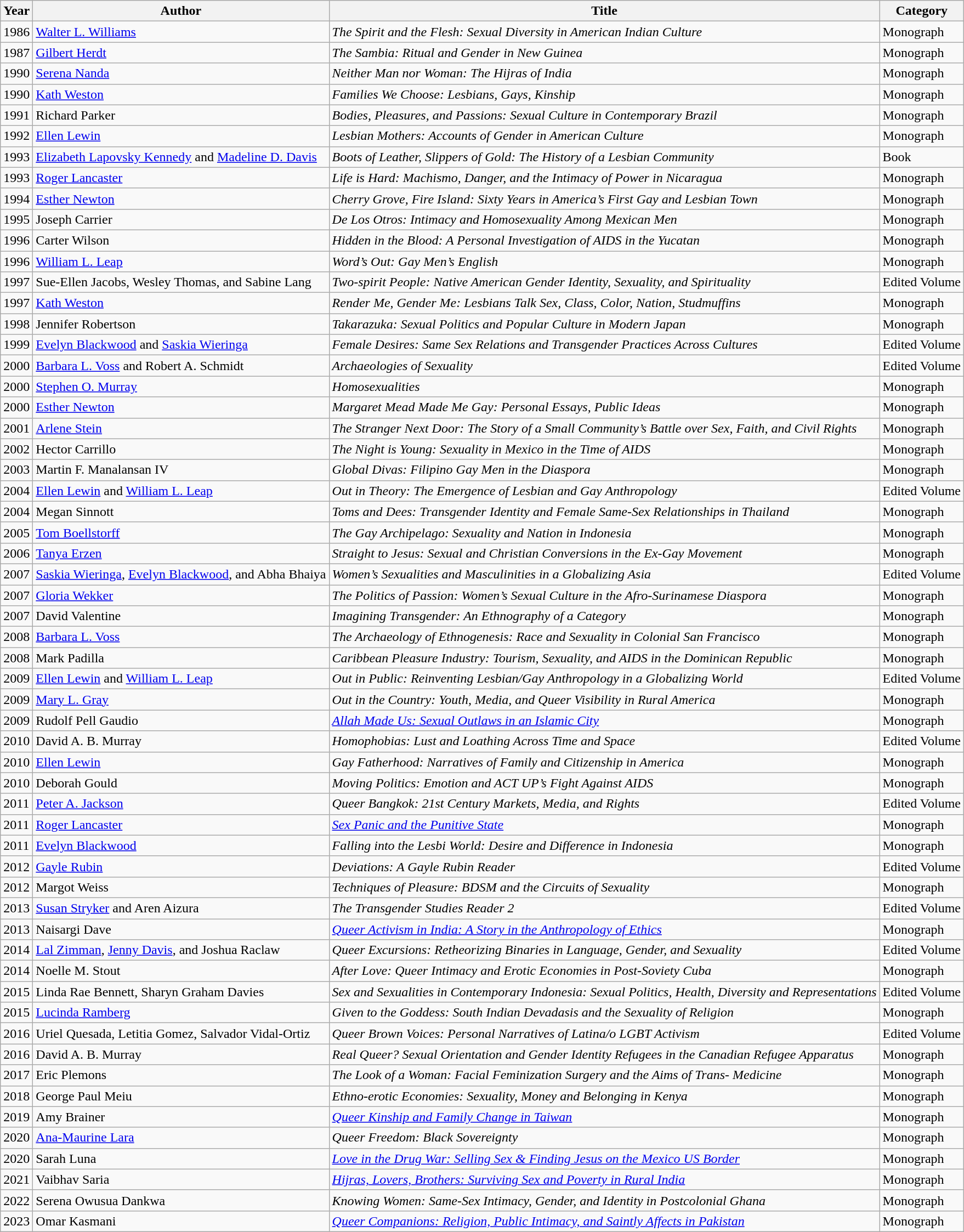<table class="wikitable sortable">
<tr>
<th>Year</th>
<th>Author</th>
<th>Title</th>
<th>Category</th>
</tr>
<tr>
<td>1986</td>
<td><a href='#'>Walter L. Williams</a></td>
<td><em>The Spirit and the Flesh: Sexual Diversity in American Indian Culture</em></td>
<td>Monograph</td>
</tr>
<tr>
<td>1987</td>
<td><a href='#'>Gilbert Herdt</a></td>
<td><em>The Sambia: Ritual and Gender in New Guinea</em></td>
<td>Monograph</td>
</tr>
<tr>
<td>1990</td>
<td><a href='#'>Serena Nanda</a></td>
<td><em>Neither Man nor Woman: The Hijras of India</em></td>
<td>Monograph</td>
</tr>
<tr>
<td>1990</td>
<td><a href='#'>Kath Weston</a></td>
<td><em>Families We Choose: Lesbians, Gays, Kinship</em></td>
<td>Monograph</td>
</tr>
<tr>
<td>1991</td>
<td>Richard Parker</td>
<td><em>Bodies, Pleasures, and Passions: Sexual Culture in Contemporary Brazil</em></td>
<td>Monograph</td>
</tr>
<tr>
<td>1992</td>
<td><a href='#'>Ellen Lewin</a></td>
<td><em>Lesbian Mothers: Accounts of Gender in American Culture</em></td>
<td>Monograph</td>
</tr>
<tr>
<td>1993</td>
<td><a href='#'>Elizabeth Lapovsky Kennedy</a> and <a href='#'>Madeline D. Davis</a></td>
<td><em>Boots of Leather, Slippers of Gold: The History of a Lesbian Community</em></td>
<td>Book</td>
</tr>
<tr>
<td>1993</td>
<td><a href='#'>Roger Lancaster</a></td>
<td><em>Life is Hard: Machismo, Danger, and the Intimacy of Power in Nicaragua</em></td>
<td>Monograph</td>
</tr>
<tr>
<td>1994</td>
<td><a href='#'>Esther Newton</a></td>
<td><em>Cherry Grove, Fire Island: Sixty Years in America’s First Gay and Lesbian Town</em></td>
<td>Monograph</td>
</tr>
<tr>
<td>1995</td>
<td>Joseph Carrier</td>
<td><em>De Los Otros: Intimacy and Homosexuality Among Mexican Men</em></td>
<td>Monograph</td>
</tr>
<tr>
<td>1996</td>
<td>Carter Wilson</td>
<td><em>Hidden in the Blood: A Personal Investigation of AIDS in the Yucatan</em></td>
<td>Monograph</td>
</tr>
<tr>
<td>1996</td>
<td><a href='#'>William L. Leap</a></td>
<td><em>Word’s Out: Gay Men’s English </em></td>
<td>Monograph</td>
</tr>
<tr>
<td>1997</td>
<td>Sue-Ellen Jacobs, Wesley Thomas, and  Sabine Lang</td>
<td><em>Two-spirit People: Native American Gender Identity, Sexuality, and Spirituality</em></td>
<td>Edited Volume</td>
</tr>
<tr>
<td>1997</td>
<td><a href='#'>Kath Weston</a></td>
<td><em>Render Me, Gender Me: Lesbians Talk Sex, Class, Color, Nation, Studmuffins </em></td>
<td>Monograph</td>
</tr>
<tr>
<td>1998</td>
<td>Jennifer Robertson</td>
<td><em>Takarazuka: Sexual Politics and Popular Culture in Modern Japan </em></td>
<td>Monograph</td>
</tr>
<tr>
<td>1999</td>
<td><a href='#'>Evelyn Blackwood</a> and <a href='#'>Saskia Wieringa</a></td>
<td><em>Female Desires: Same Sex Relations and Transgender Practices Across Cultures </em></td>
<td>Edited Volume</td>
</tr>
<tr>
<td>2000</td>
<td><a href='#'>Barbara L. Voss</a> and Robert A. Schmidt</td>
<td><em>Archaeologies of Sexuality </em></td>
<td>Edited Volume</td>
</tr>
<tr>
<td>2000</td>
<td><a href='#'>Stephen O. Murray</a></td>
<td><em>Homosexualities </em></td>
<td>Monograph</td>
</tr>
<tr>
<td>2000</td>
<td><a href='#'>Esther Newton</a></td>
<td><em>Margaret Mead Made Me Gay: Personal Essays, Public Ideas </em></td>
<td>Monograph</td>
</tr>
<tr>
<td>2001</td>
<td><a href='#'>Arlene Stein</a></td>
<td><em>The Stranger Next Door: The Story of a Small Community’s Battle over Sex, Faith, and Civil Rights</em></td>
<td>Monograph</td>
</tr>
<tr>
<td>2002</td>
<td>Hector Carrillo</td>
<td><em>The Night is Young: Sexuality in Mexico in the Time of AIDS</em></td>
<td>Monograph</td>
</tr>
<tr>
<td>2003</td>
<td>Martin F. Manalansan IV</td>
<td><em>Global Divas: Filipino Gay Men in the Diaspora </em></td>
<td>Monograph</td>
</tr>
<tr>
<td>2004</td>
<td><a href='#'>Ellen Lewin</a> and <a href='#'>William L. Leap</a></td>
<td><em>Out in Theory: The Emergence of Lesbian and Gay Anthropology </em></td>
<td>Edited Volume</td>
</tr>
<tr>
<td>2004</td>
<td>Megan Sinnott</td>
<td><em>Toms and Dees: Transgender Identity and Female Same-Sex Relationships in Thailand</em></td>
<td>Monograph</td>
</tr>
<tr>
<td>2005</td>
<td><a href='#'>Tom Boellstorff</a></td>
<td><em>The Gay Archipelago: Sexuality and Nation in Indonesia </em></td>
<td>Monograph</td>
</tr>
<tr>
<td>2006</td>
<td><a href='#'>Tanya Erzen</a></td>
<td><em>Straight to Jesus: Sexual and Christian Conversions in the Ex-Gay Movement </em></td>
<td>Monograph</td>
</tr>
<tr>
<td>2007</td>
<td><a href='#'>Saskia Wieringa</a>, <a href='#'>Evelyn Blackwood</a>, and Abha Bhaiya</td>
<td><em>Women’s Sexualities and Masculinities in a Globalizing Asia</em></td>
<td>Edited Volume</td>
</tr>
<tr>
<td>2007</td>
<td><a href='#'>Gloria Wekker</a></td>
<td><em>The Politics of Passion: Women’s Sexual Culture in the Afro-Surinamese Diaspora</em></td>
<td>Monograph</td>
</tr>
<tr>
<td>2007</td>
<td>David Valentine</td>
<td><em>Imagining Transgender: An Ethnography of a Category</em></td>
<td>Monograph</td>
</tr>
<tr>
<td>2008</td>
<td><a href='#'>Barbara L. Voss</a></td>
<td><em>The Archaeology of Ethnogenesis: Race and Sexuality in Colonial San Francisco</em></td>
<td>Monograph</td>
</tr>
<tr>
<td>2008</td>
<td>Mark Padilla</td>
<td><em>Caribbean Pleasure Industry: Tourism, Sexuality, and AIDS in the Dominican Republic</em></td>
<td>Monograph</td>
</tr>
<tr>
<td>2009</td>
<td><a href='#'>Ellen Lewin</a> and <a href='#'>William L. Leap</a></td>
<td><em>Out in Public: Reinventing Lesbian/Gay Anthropology in a Globalizing World</em></td>
<td>Edited Volume</td>
</tr>
<tr>
<td>2009</td>
<td><a href='#'>Mary L. Gray</a></td>
<td><em>Out in the Country: Youth, Media, and Queer Visibility in Rural America </em></td>
<td>Monograph</td>
</tr>
<tr>
<td>2009</td>
<td>Rudolf Pell Gaudio</td>
<td><em><a href='#'>Allah Made Us: Sexual Outlaws in an Islamic City</a> </em></td>
<td>Monograph</td>
</tr>
<tr>
<td>2010</td>
<td>David A. B. Murray</td>
<td><em>Homophobias: Lust and Loathing Across Time and Space </em></td>
<td>Edited Volume</td>
</tr>
<tr>
<td>2010</td>
<td><a href='#'>Ellen Lewin</a></td>
<td><em>Gay Fatherhood: Narratives of Family and Citizenship in America</em></td>
<td>Monograph</td>
</tr>
<tr>
<td>2010</td>
<td>Deborah Gould</td>
<td><em>Moving Politics: Emotion and ACT UP’s Fight Against AIDS </em></td>
<td>Monograph</td>
</tr>
<tr>
<td>2011</td>
<td><a href='#'>Peter A. Jackson</a></td>
<td><em>Queer Bangkok: 21st Century Markets, Media, and Rights </em></td>
<td>Edited Volume</td>
</tr>
<tr>
<td>2011</td>
<td><a href='#'>Roger Lancaster</a></td>
<td><em><a href='#'>Sex Panic and the Punitive State</a> </em></td>
<td>Monograph</td>
</tr>
<tr>
<td>2011</td>
<td><a href='#'>Evelyn Blackwood</a></td>
<td><em>Falling into the Lesbi World: Desire and Difference in Indonesia </em></td>
<td>Monograph</td>
</tr>
<tr>
<td>2012</td>
<td><a href='#'>Gayle Rubin</a></td>
<td><em>Deviations: A Gayle Rubin Reader</em></td>
<td>Edited Volume</td>
</tr>
<tr>
<td>2012</td>
<td>Margot Weiss</td>
<td><em>Techniques of Pleasure: BDSM and the Circuits of Sexuality</em></td>
<td>Monograph</td>
</tr>
<tr>
<td>2013</td>
<td><a href='#'>Susan Stryker</a> and Aren Aizura</td>
<td><em>The Transgender Studies Reader 2</em></td>
<td>Edited Volume</td>
</tr>
<tr>
<td>2013</td>
<td>Naisargi Dave</td>
<td><em><a href='#'>Queer Activism in India: A Story in the Anthropology of Ethics</a> </em></td>
<td>Monograph</td>
</tr>
<tr>
<td>2014</td>
<td><a href='#'>Lal Zimman</a>, <a href='#'>Jenny Davis</a>, and Joshua Raclaw</td>
<td><em>Queer Excursions: Retheorizing Binaries in Language, Gender, and Sexuality</em></td>
<td>Edited Volume</td>
</tr>
<tr>
<td>2014</td>
<td>Noelle M. Stout</td>
<td><em>After Love: Queer Intimacy and Erotic Economies in  Post-Soviety Cuba </em></td>
<td>Monograph</td>
</tr>
<tr>
<td>2015</td>
<td>Linda Rae Bennett, Sharyn Graham Davies</td>
<td><em>Sex and Sexualities in Contemporary Indonesia: Sexual Politics, Health, Diversity and Representations</em></td>
<td>Edited Volume</td>
</tr>
<tr>
<td>2015</td>
<td><a href='#'>Lucinda Ramberg</a></td>
<td><em>Given to the Goddess: South Indian Devadasis and the Sexuality of Religion</em></td>
<td>Monograph</td>
</tr>
<tr>
<td>2016</td>
<td>Uriel Quesada, Letitia Gomez, Salvador Vidal-Ortiz</td>
<td><em>Queer Brown Voices: Personal Narratives of Latina/o LGBT Activism </em></td>
<td>Edited Volume</td>
</tr>
<tr>
<td>2016</td>
<td>David A. B. Murray</td>
<td><em>Real Queer? Sexual Orientation and Gender Identity Refugees in the Canadian Refugee Apparatus</em></td>
<td>Monograph</td>
</tr>
<tr>
<td>2017</td>
<td>Eric Plemons</td>
<td><em>The Look of a Woman: Facial Feminization Surgery and the Aims of Trans- Medicine</em></td>
<td>Monograph</td>
</tr>
<tr>
<td>2018</td>
<td>George Paul Meiu</td>
<td><em>Ethno-erotic Economies: Sexuality, Money and Belonging in Kenya</em></td>
<td>Monograph</td>
</tr>
<tr>
<td>2019</td>
<td>Amy Brainer</td>
<td><em><a href='#'>Queer Kinship and Family Change in Taiwan</a></em></td>
<td>Monograph</td>
</tr>
<tr>
<td>2020</td>
<td><a href='#'>Ana-Maurine Lara</a></td>
<td><em>Queer Freedom: Black Sovereignty</em></td>
<td>Monograph</td>
</tr>
<tr>
<td>2020</td>
<td>Sarah Luna</td>
<td><em><a href='#'>Love in the Drug War: Selling Sex & Finding Jesus on the Mexico US Border</a></em></td>
<td>Monograph</td>
</tr>
<tr>
<td>2021</td>
<td>Vaibhav Saria</td>
<td><em><a href='#'>Hijras, Lovers, Brothers: Surviving Sex and Poverty in Rural India</a></em></td>
<td>Monograph</td>
</tr>
<tr>
<td>2022</td>
<td>Serena Owusua Dankwa</td>
<td><em>Knowing Women: Same-Sex Intimacy, Gender, and Identity in Postcolonial Ghana</em></td>
<td>Monograph</td>
</tr>
<tr>
<td>2023</td>
<td>Omar Kasmani</td>
<td><em><a href='#'>Queer Companions: Religion, Public Intimacy, and Saintly Affects in Pakistan</a></em></td>
<td>Monograph</td>
</tr>
</table>
